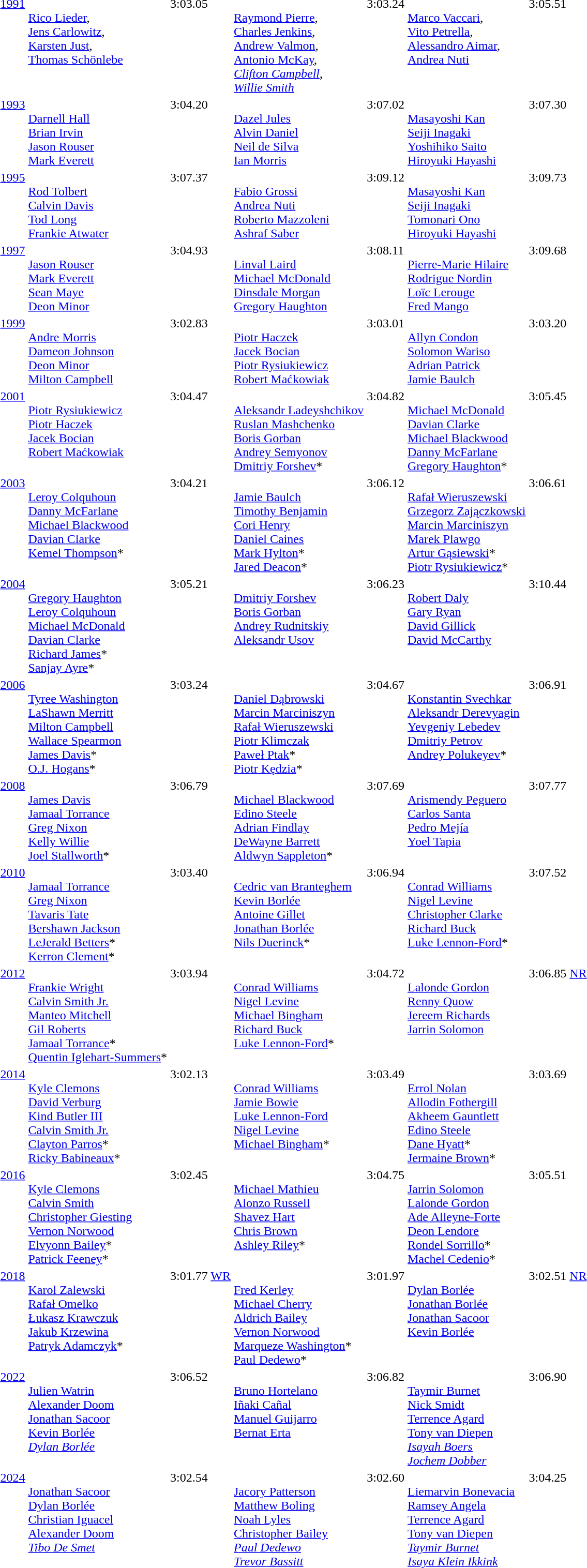<table>
<tr valign="top">
<td><a href='#'>1991</a><br></td>
<td><br><a href='#'>Rico Lieder</a>,<br><a href='#'>Jens Carlowitz</a>,<br><a href='#'>Karsten Just</a>,<br><a href='#'>Thomas Schönlebe</a></td>
<td>3:03.05 </td>
<td><br><a href='#'>Raymond Pierre</a>,<br><a href='#'>Charles Jenkins</a>,<br><a href='#'>Andrew Valmon</a>,<br><a href='#'>Antonio McKay</a>,<br><em><a href='#'>Clifton Campbell</a></em>,<br><em><a href='#'>Willie Smith</a></em></td>
<td>3:03.24 </td>
<td><br><a href='#'>Marco Vaccari</a>,<br><a href='#'>Vito Petrella</a>,<br><a href='#'>Alessandro Aimar</a>,<br><a href='#'>Andrea Nuti</a></td>
<td>3:05.51 </td>
</tr>
<tr valign="top">
<td><a href='#'>1993</a><br></td>
<td><br><a href='#'>Darnell Hall</a><br><a href='#'>Brian Irvin</a><br><a href='#'>Jason Rouser</a><br><a href='#'>Mark Everett</a></td>
<td>3:04.20</td>
<td><br><a href='#'>Dazel Jules</a><br><a href='#'>Alvin Daniel</a><br><a href='#'>Neil de Silva</a><br><a href='#'>Ian Morris</a></td>
<td>3:07.02 </td>
<td><br><a href='#'>Masayoshi Kan</a><br><a href='#'>Seiji Inagaki</a><br><a href='#'>Yoshihiko Saito</a><br><a href='#'>Hiroyuki Hayashi</a></td>
<td>3:07.30</td>
</tr>
<tr valign="top">
<td><a href='#'>1995</a><br></td>
<td><br><a href='#'>Rod Tolbert</a><br><a href='#'>Calvin Davis</a><br><a href='#'>Tod Long</a><br><a href='#'>Frankie Atwater</a></td>
<td>3:07.37</td>
<td><br><a href='#'>Fabio Grossi</a><br><a href='#'>Andrea Nuti</a><br><a href='#'>Roberto Mazzoleni</a><br><a href='#'>Ashraf Saber</a></td>
<td>3:09.12</td>
<td><br><a href='#'>Masayoshi Kan</a><br><a href='#'>Seiji Inagaki</a><br><a href='#'>Tomonari Ono</a><br><a href='#'>Hiroyuki Hayashi</a></td>
<td>3:09.73</td>
</tr>
<tr valign="top">
<td><a href='#'>1997</a><br></td>
<td><br><a href='#'>Jason Rouser</a><br><a href='#'>Mark Everett</a><br><a href='#'>Sean Maye</a><br><a href='#'>Deon Minor</a></td>
<td>3:04.93 </td>
<td><br><a href='#'>Linval Laird</a><br><a href='#'>Michael McDonald</a><br><a href='#'>Dinsdale Morgan</a><br><a href='#'>Gregory Haughton</a></td>
<td>3:08.11</td>
<td><br><a href='#'>Pierre-Marie Hilaire</a><br><a href='#'>Rodrigue Nordin</a><br><a href='#'>Loïc Lerouge</a><br><a href='#'>Fred Mango</a></td>
<td>3:09.68</td>
</tr>
<tr valign="top">
<td><a href='#'>1999</a><br></td>
<td><br><a href='#'>Andre Morris</a><br><a href='#'>Dameon Johnson</a><br><a href='#'>Deon Minor</a><br><a href='#'>Milton Campbell</a></td>
<td>3:02.83 </td>
<td><br><a href='#'>Piotr Haczek</a><br><a href='#'>Jacek Bocian</a><br><a href='#'>Piotr Rysiukiewicz</a><br><a href='#'>Robert Maćkowiak</a></td>
<td>3:03.01 </td>
<td><br><a href='#'>Allyn Condon</a><br><a href='#'>Solomon Wariso</a><br><a href='#'>Adrian Patrick</a><br><a href='#'>Jamie Baulch</a></td>
<td>3:03.20 </td>
</tr>
<tr valign="top">
<td><a href='#'>2001</a><br></td>
<td><br><a href='#'>Piotr Rysiukiewicz</a><br><a href='#'>Piotr Haczek</a><br><a href='#'>Jacek Bocian</a><br><a href='#'>Robert Maćkowiak</a></td>
<td>3:04.47 </td>
<td><br><a href='#'>Aleksandr Ladeyshchikov</a><br><a href='#'>Ruslan Mashchenko</a><br><a href='#'>Boris Gorban</a><br><a href='#'>Andrey Semyonov</a><br><a href='#'>Dmitriy Forshev</a>*</td>
<td>3:04.82 </td>
<td><br><a href='#'>Michael McDonald</a><br><a href='#'>Davian Clarke</a><br><a href='#'>Michael Blackwood</a><br><a href='#'>Danny McFarlane</a><br><a href='#'>Gregory Haughton</a>*</td>
<td>3:05.45</td>
</tr>
<tr valign="top">
<td><a href='#'>2003</a><br></td>
<td><br><a href='#'>Leroy Colquhoun</a><br><a href='#'>Danny McFarlane</a><br><a href='#'>Michael Blackwood</a><br><a href='#'>Davian Clarke</a><br><a href='#'>Kemel Thompson</a>*</td>
<td>3:04.21 </td>
<td><br><a href='#'>Jamie Baulch</a><br><a href='#'>Timothy Benjamin</a><br><a href='#'>Cori Henry</a><br><a href='#'>Daniel Caines</a><br><a href='#'>Mark Hylton</a>*<br><a href='#'>Jared Deacon</a>*</td>
<td>3:06.12 </td>
<td><br><a href='#'>Rafał Wieruszewski</a><br><a href='#'>Grzegorz Zajączkowski</a><br><a href='#'>Marcin Marciniszyn</a><br><a href='#'>Marek Plawgo</a><br><a href='#'>Artur Gąsiewski</a>*<br><a href='#'>Piotr Rysiukiewicz</a>*</td>
<td>3:06.61 </td>
</tr>
<tr valign="top">
<td><a href='#'>2004</a><br></td>
<td><br><a href='#'>Gregory Haughton</a><br><a href='#'>Leroy Colquhoun</a><br><a href='#'>Michael McDonald</a><br><a href='#'>Davian Clarke</a><br><a href='#'>Richard James</a>*<br><a href='#'>Sanjay Ayre</a>*</td>
<td>3:05.21 </td>
<td><br><a href='#'>Dmitriy Forshev</a><br><a href='#'>Boris Gorban</a><br><a href='#'>Andrey Rudnitskiy</a><br><a href='#'>Aleksandr Usov</a></td>
<td>3:06.23 </td>
<td><br><a href='#'>Robert Daly</a><br><a href='#'>Gary Ryan</a><br><a href='#'>David Gillick</a><br><a href='#'>David McCarthy</a></td>
<td>3:10.44</td>
</tr>
<tr valign="top">
<td><a href='#'>2006</a><br></td>
<td><br><a href='#'>Tyree Washington</a><br><a href='#'>LaShawn Merritt</a><br><a href='#'>Milton Campbell</a><br><a href='#'>Wallace Spearmon</a><br><a href='#'>James Davis</a>*<br><a href='#'>O.J. Hogans</a>*</td>
<td>3:03.24</td>
<td><br><a href='#'>Daniel Dąbrowski</a><br><a href='#'>Marcin Marciniszyn</a><br><a href='#'>Rafał Wieruszewski</a><br><a href='#'>Piotr Klimczak</a><br><a href='#'>Paweł Ptak</a>*<br><a href='#'>Piotr Kędzia</a>*</td>
<td>3:04.67 </td>
<td><br><a href='#'>Konstantin Svechkar</a><br><a href='#'>Aleksandr Derevyagin</a><br><a href='#'>Yevgeniy Lebedev</a><br><a href='#'>Dmitriy Petrov</a><br><a href='#'>Andrey Polukeyev</a>*</td>
<td>3:06.91 </td>
</tr>
<tr valign="top">
<td><a href='#'>2008</a><br></td>
<td><br><a href='#'>James Davis</a><br><a href='#'>Jamaal Torrance</a><br><a href='#'>Greg Nixon</a><br><a href='#'>Kelly Willie</a><br><a href='#'>Joel Stallworth</a>*</td>
<td>3:06.79 </td>
<td><br><a href='#'>Michael Blackwood</a><br><a href='#'>Edino Steele</a><br><a href='#'>Adrian Findlay</a><br><a href='#'>DeWayne Barrett</a><br><a href='#'>Aldwyn Sappleton</a>*</td>
<td>3:07.69 </td>
<td><br><a href='#'>Arismendy Peguero</a><br><a href='#'>Carlos Santa</a><br><a href='#'>Pedro Mejía</a><br><a href='#'>Yoel Tapia</a></td>
<td>3:07.77 </td>
</tr>
<tr valign="top">
<td><a href='#'>2010</a><br></td>
<td><br><a href='#'>Jamaal Torrance</a><br><a href='#'>Greg Nixon</a><br><a href='#'>Tavaris Tate</a><br><a href='#'>Bershawn Jackson</a><br><a href='#'>LeJerald Betters</a>*<br><a href='#'>Kerron Clement</a>*</td>
<td>3:03.40 </td>
<td><br><a href='#'>Cedric van Branteghem</a><br><a href='#'>Kevin Borlée</a><br><a href='#'>Antoine Gillet</a><br><a href='#'>Jonathan Borlée</a><br><a href='#'>Nils Duerinck</a>*</td>
<td>3:06.94 </td>
<td><br><a href='#'>Conrad Williams</a><br><a href='#'>Nigel Levine</a><br><a href='#'>Christopher Clarke</a><br><a href='#'>Richard Buck</a><br><a href='#'>Luke Lennon-Ford</a>*</td>
<td>3:07.52 </td>
</tr>
<tr valign="top">
<td><a href='#'>2012</a><br></td>
<td><br><a href='#'>Frankie Wright</a><br><a href='#'>Calvin Smith Jr.</a><br><a href='#'>Manteo Mitchell</a><br><a href='#'>Gil Roberts</a><br><a href='#'>Jamaal Torrance</a>*<br><a href='#'>Quentin Iglehart-Summers</a>*</td>
<td>3:03.94 </td>
<td><br><a href='#'>Conrad Williams</a><br><a href='#'>Nigel Levine</a><br><a href='#'>Michael Bingham</a><br><a href='#'>Richard Buck</a><br><a href='#'>Luke Lennon-Ford</a>*</td>
<td>3:04.72 </td>
<td><br><a href='#'>Lalonde Gordon</a><br><a href='#'>Renny Quow</a><br><a href='#'>Jereem Richards</a><br><a href='#'>Jarrin Solomon</a><br></td>
<td>3:06.85 <a href='#'>NR</a></td>
</tr>
<tr valign="top">
<td><a href='#'>2014</a><br></td>
<td><br><a href='#'>Kyle Clemons</a><br><a href='#'>David Verburg</a><br><a href='#'>Kind Butler III</a><br><a href='#'>Calvin Smith Jr.</a><br><a href='#'>Clayton Parros</a>*<br><a href='#'>Ricky Babineaux</a>*</td>
<td>3:02.13 </td>
<td><br><a href='#'>Conrad Williams</a><br> <a href='#'>Jamie Bowie</a><br> <a href='#'>Luke Lennon-Ford</a><br> <a href='#'>Nigel Levine</a><br><a href='#'>Michael Bingham</a>*</td>
<td>3:03.49 </td>
<td><br><a href='#'>Errol Nolan</a><br> <a href='#'>Allodin Fothergill</a><br> <a href='#'>Akheem Gauntlett</a><br> <a href='#'>Edino Steele</a><br><a href='#'>Dane Hyatt</a>*<br><a href='#'>Jermaine Brown</a>*</td>
<td>3:03.69 </td>
</tr>
<tr valign="top">
<td><a href='#'>2016</a><br></td>
<td><br><a href='#'>Kyle Clemons</a><br><a href='#'>Calvin Smith</a><br><a href='#'>Christopher Giesting</a><br><a href='#'>Vernon Norwood</a><br><a href='#'>Elvyonn Bailey</a>*<br><a href='#'>Patrick Feeney</a>*</td>
<td>3:02.45 </td>
<td><br><a href='#'>Michael Mathieu</a><br><a href='#'>Alonzo Russell</a><br><a href='#'>Shavez Hart</a><br><a href='#'>Chris Brown</a><br><a href='#'>Ashley Riley</a>*</td>
<td>3:04.75 </td>
<td><br><a href='#'>Jarrin Solomon</a><br><a href='#'>Lalonde Gordon</a><br><a href='#'>Ade Alleyne-Forte</a><br><a href='#'>Deon Lendore</a><br><a href='#'>Rondel Sorrillo</a>*<br><a href='#'>Machel Cedenio</a>*</td>
<td>3:05.51 </td>
</tr>
<tr valign="top">
<td><a href='#'>2018</a><br></td>
<td><br><a href='#'>Karol Zalewski</a><br><a href='#'>Rafał Omelko</a><br><a href='#'>Łukasz Krawczuk</a><br><a href='#'>Jakub Krzewina</a><br><a href='#'>Patryk Adamczyk</a>*</td>
<td>3:01.77 <a href='#'>WR</a></td>
<td><br><a href='#'>Fred Kerley</a><br><a href='#'>Michael Cherry</a><br><a href='#'>Aldrich Bailey</a><br><a href='#'>Vernon Norwood</a><br><a href='#'>Marqueze Washington</a>*<br><a href='#'>Paul Dedewo</a>*</td>
<td>3:01.97 </td>
<td><br><a href='#'>Dylan Borlée</a><br><a href='#'>Jonathan Borlée</a><br><a href='#'>Jonathan Sacoor</a><br><a href='#'>Kevin Borlée</a></td>
<td>3:02.51 <a href='#'>NR</a></td>
</tr>
<tr valign="top">
<td><a href='#'>2022</a><br></td>
<td><br><a href='#'>Julien Watrin</a> <br><a href='#'>Alexander Doom</a><br><a href='#'>Jonathan Sacoor</a><br><a href='#'>Kevin Borlée</a><br><em><a href='#'>Dylan Borlée</a></em></td>
<td>3:06.52 </td>
<td><br><a href='#'>Bruno Hortelano</a><br><a href='#'>Iñaki Cañal</a><br><a href='#'>Manuel Guijarro</a><br><a href='#'>Bernat Erta</a></td>
<td>3:06.82 </td>
<td><br><a href='#'>Taymir Burnet</a><br><a href='#'>Nick Smidt</a><br><a href='#'>Terrence Agard</a><br><a href='#'>Tony van Diepen</a><br><em><a href='#'>Isayah Boers</a></em><br><em><a href='#'>Jochem Dobber</a></em></td>
<td>3:06.90 </td>
</tr>
<tr valign=top>
<td><a href='#'>2024</a><br></td>
<td><br><a href='#'>Jonathan Sacoor</a> <br><a href='#'>Dylan Borlée</a><br><a href='#'>Christian Iguacel</a><br><a href='#'>Alexander Doom</a><br><em><a href='#'>Tibo De Smet</a></em></td>
<td>3:02.54 </td>
<td><br><a href='#'>Jacory Patterson</a><br><a href='#'>Matthew Boling</a><br><a href='#'>Noah Lyles</a><br><a href='#'>Christopher Bailey</a><br><em><a href='#'>Paul Dedewo</a></em><br><em><a href='#'>Trevor Bassitt</a></em></td>
<td>3:02.60 </td>
<td><br><a href='#'>Liemarvin Bonevacia</a><br><a href='#'>Ramsey Angela</a><br><a href='#'>Terrence Agard</a><br><a href='#'>Tony van Diepen</a><br><em><a href='#'>Taymir Burnet</a></em><br><em><a href='#'>Isaya Klein Ikkink</a></em></td>
<td>3:04.25 </td>
</tr>
</table>
